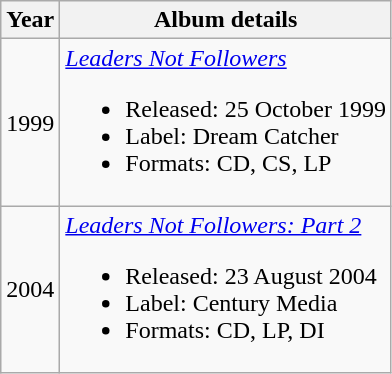<table class="wikitable">
<tr>
<th>Year</th>
<th>Album details</th>
</tr>
<tr>
<td align="center">1999</td>
<td style="text-align:left;"><em><a href='#'>Leaders Not Followers</a></em><br><ul><li>Released: 25 October 1999</li><li>Label: Dream Catcher</li><li>Formats: CD, CS, LP</li></ul></td>
</tr>
<tr>
<td align="center">2004</td>
<td style="text-align:left;"><em><a href='#'>Leaders Not Followers: Part 2</a></em><br><ul><li>Released: 23 August 2004</li><li>Label: Century Media</li><li>Formats: CD, LP, DI</li></ul></td>
</tr>
</table>
